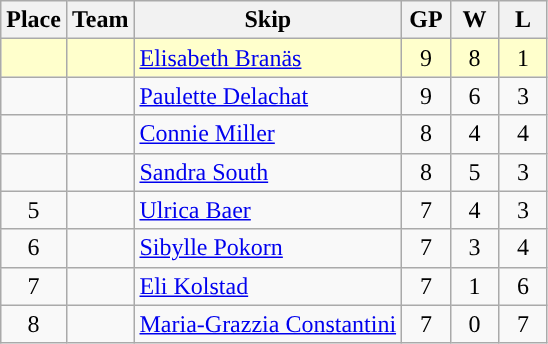<table class="wikitable" style="text-align:center;">
<tr>
<th>Place</th>
<th>Team</th>
<th>Skip</th>
<th width="25">GP</th>
<th width="25">W</th>
<th width="25">L</th>
</tr>
<tr bgcolor="#ffffcc">
<td></td>
<td align=left></td>
<td align=left><a href='#'>Elisabeth Branäs</a></td>
<td>9</td>
<td>8</td>
<td>1</td>
</tr>
<tr>
<td></td>
<td align=left></td>
<td align=left><a href='#'>Paulette Delachat</a></td>
<td>9</td>
<td>6</td>
<td>3</td>
</tr>
<tr>
<td></td>
<td align=left></td>
<td align=left><a href='#'>Connie Miller</a></td>
<td>8</td>
<td>4</td>
<td>4</td>
</tr>
<tr>
<td></td>
<td align=left></td>
<td align=left><a href='#'>Sandra South</a></td>
<td>8</td>
<td>5</td>
<td>3</td>
</tr>
<tr>
<td>5</td>
<td align=left></td>
<td align=left><a href='#'>Ulrica Baer</a></td>
<td>7</td>
<td>4</td>
<td>3</td>
</tr>
<tr>
<td>6</td>
<td align=left></td>
<td align=left><a href='#'>Sibylle Pokorn</a></td>
<td>7</td>
<td>3</td>
<td>4</td>
</tr>
<tr>
<td>7</td>
<td align=left></td>
<td align=left><a href='#'>Eli Kolstad</a></td>
<td>7</td>
<td>1</td>
<td>6</td>
</tr>
<tr>
<td>8</td>
<td align=left></td>
<td align=left><a href='#'>Maria-Grazzia Constantini</a></td>
<td>7</td>
<td>0</td>
<td>7</td>
</tr>
</table>
